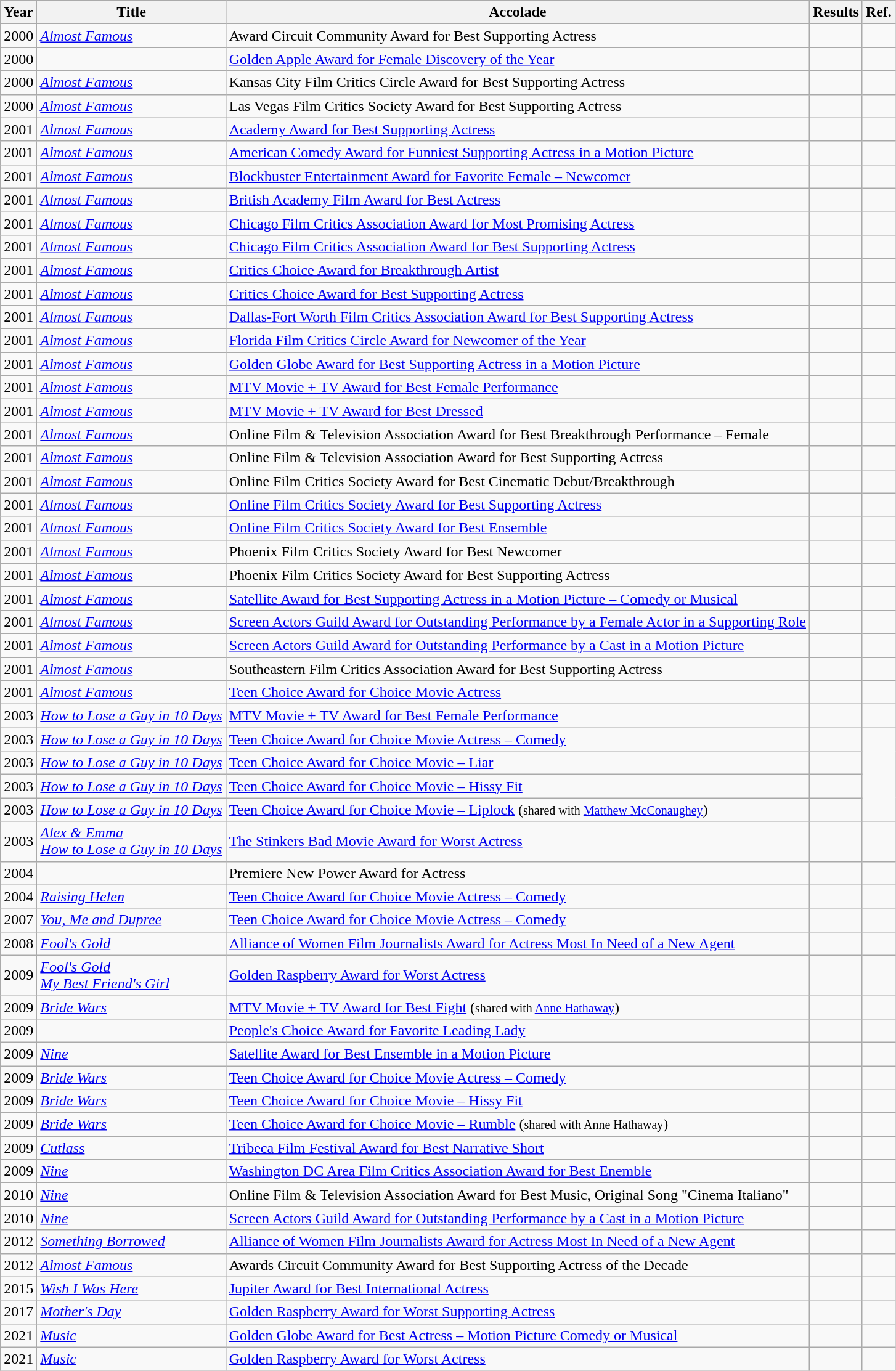<table class="wikitable sortable">
<tr>
<th>Year</th>
<th>Title</th>
<th>Accolade</th>
<th>Results</th>
<th class="unsortable">Ref.</th>
</tr>
<tr>
<td>2000</td>
<td><em><a href='#'>Almost Famous</a></em></td>
<td>Award Circuit Community Award for Best Supporting Actress</td>
<td></td>
<td></td>
</tr>
<tr>
<td>2000</td>
<td></td>
<td><a href='#'>Golden Apple Award for Female Discovery of the Year</a></td>
<td></td>
<td></td>
</tr>
<tr>
<td>2000</td>
<td><em><a href='#'>Almost Famous</a></em></td>
<td>Kansas City Film Critics Circle Award for Best Supporting Actress</td>
<td></td>
<td></td>
</tr>
<tr>
<td>2000</td>
<td><em><a href='#'>Almost Famous</a></em></td>
<td>Las Vegas Film Critics Society Award for Best Supporting Actress</td>
<td></td>
<td></td>
</tr>
<tr>
<td>2001</td>
<td><em><a href='#'>Almost Famous</a></em></td>
<td><a href='#'>Academy Award for Best Supporting Actress</a></td>
<td></td>
<td style=text-align:center;"></td>
</tr>
<tr>
<td>2001</td>
<td><em><a href='#'>Almost Famous</a></em></td>
<td><a href='#'>American Comedy Award for Funniest Supporting Actress in a Motion Picture</a></td>
<td></td>
<td></td>
</tr>
<tr>
<td>2001</td>
<td><em><a href='#'>Almost Famous</a></em></td>
<td><a href='#'>Blockbuster Entertainment Award for Favorite Female – Newcomer</a></td>
<td></td>
<td></td>
</tr>
<tr>
<td>2001</td>
<td><em><a href='#'>Almost Famous</a></em></td>
<td><a href='#'>British Academy Film Award for Best Actress</a></td>
<td></td>
<td></td>
</tr>
<tr>
<td>2001</td>
<td><em><a href='#'>Almost Famous</a></em></td>
<td><a href='#'>Chicago Film Critics Association Award for Most Promising Actress</a></td>
<td></td>
<td></td>
</tr>
<tr>
<td>2001</td>
<td><em><a href='#'>Almost Famous</a></em></td>
<td><a href='#'>Chicago Film Critics Association Award for Best Supporting Actress</a></td>
<td></td>
<td></td>
</tr>
<tr>
<td>2001</td>
<td><em><a href='#'>Almost Famous</a></em></td>
<td><a href='#'>Critics Choice Award for Breakthrough Artist</a></td>
<td></td>
<td></td>
</tr>
<tr>
<td>2001</td>
<td><em><a href='#'>Almost Famous</a></em></td>
<td><a href='#'>Critics Choice Award for Best Supporting Actress</a></td>
<td></td>
<td></td>
</tr>
<tr>
<td>2001</td>
<td><em><a href='#'>Almost Famous</a></em></td>
<td><a href='#'>Dallas-Fort Worth Film Critics Association Award for Best Supporting Actress</a></td>
<td></td>
<td></td>
</tr>
<tr>
<td>2001</td>
<td><em><a href='#'>Almost Famous</a></em></td>
<td><a href='#'>Florida Film Critics Circle Award for Newcomer of the Year</a></td>
<td></td>
<td></td>
</tr>
<tr>
<td>2001</td>
<td><em><a href='#'>Almost Famous</a></em></td>
<td><a href='#'>Golden Globe Award for Best Supporting Actress in a Motion Picture</a></td>
<td></td>
<td></td>
</tr>
<tr>
<td>2001</td>
<td><em><a href='#'>Almost Famous</a></em></td>
<td><a href='#'>MTV Movie + TV Award for Best Female Performance</a></td>
<td></td>
<td></td>
</tr>
<tr>
<td>2001</td>
<td><em><a href='#'>Almost Famous</a></em></td>
<td><a href='#'>MTV Movie + TV Award for Best Dressed</a></td>
<td></td>
<td></td>
</tr>
<tr>
<td>2001</td>
<td><em><a href='#'>Almost Famous</a></em></td>
<td>Online Film & Television Association Award for Best Breakthrough Performance – Female</td>
<td></td>
<td></td>
</tr>
<tr>
<td>2001</td>
<td><em><a href='#'>Almost Famous</a></em></td>
<td>Online Film & Television Association Award for Best Supporting Actress</td>
<td></td>
<td></td>
</tr>
<tr>
<td>2001</td>
<td><em><a href='#'>Almost Famous</a></em></td>
<td>Online Film Critics Society Award for Best Cinematic Debut/Breakthrough</td>
<td></td>
<td></td>
</tr>
<tr>
<td>2001</td>
<td><em><a href='#'>Almost Famous</a></em></td>
<td><a href='#'>Online Film Critics Society Award for Best Supporting Actress</a></td>
<td></td>
<td></td>
</tr>
<tr>
<td>2001</td>
<td><em><a href='#'>Almost Famous</a></em></td>
<td><a href='#'>Online Film Critics Society Award for Best Ensemble</a></td>
<td></td>
<td></td>
</tr>
<tr>
<td>2001</td>
<td><em><a href='#'>Almost Famous</a></em></td>
<td>Phoenix Film Critics Society Award for Best Newcomer</td>
<td></td>
<td></td>
</tr>
<tr>
<td>2001</td>
<td><em><a href='#'>Almost Famous</a></em></td>
<td>Phoenix Film Critics Society Award for Best Supporting Actress</td>
<td></td>
<td></td>
</tr>
<tr>
<td>2001</td>
<td><em><a href='#'>Almost Famous</a></em></td>
<td><a href='#'>Satellite Award for Best Supporting Actress in a Motion Picture – Comedy or Musical</a></td>
<td></td>
<td></td>
</tr>
<tr>
<td>2001</td>
<td><em><a href='#'>Almost Famous</a></em></td>
<td><a href='#'>Screen Actors Guild Award for Outstanding Performance by a Female Actor in a Supporting Role</a></td>
<td></td>
<td></td>
</tr>
<tr>
<td>2001</td>
<td><em><a href='#'>Almost Famous</a></em></td>
<td><a href='#'>Screen Actors Guild Award for Outstanding Performance by a Cast in a Motion Picture</a></td>
<td></td>
<td></td>
</tr>
<tr>
<td>2001</td>
<td><em><a href='#'>Almost Famous</a></em></td>
<td>Southeastern Film Critics Association Award for Best Supporting Actress</td>
<td></td>
<td></td>
</tr>
<tr>
<td>2001</td>
<td><em><a href='#'>Almost Famous</a></em></td>
<td><a href='#'>Teen Choice Award for Choice Movie Actress</a></td>
<td></td>
<td></td>
</tr>
<tr>
<td>2003</td>
<td><em><a href='#'>How to Lose a Guy in 10 Days</a></em></td>
<td><a href='#'>MTV Movie + TV Award for Best Female Performance</a></td>
<td></td>
<td></td>
</tr>
<tr>
<td>2003</td>
<td><em><a href='#'>How to Lose a Guy in 10 Days</a></em></td>
<td><a href='#'>Teen Choice Award for Choice Movie Actress – Comedy</a></td>
<td></td>
<td style=text-align:center;" rowspan="4"></td>
</tr>
<tr>
<td>2003</td>
<td><em><a href='#'>How to Lose a Guy in 10 Days</a></em></td>
<td><a href='#'>Teen Choice Award for Choice Movie – Liar</a></td>
<td></td>
</tr>
<tr>
<td>2003</td>
<td><em><a href='#'>How to Lose a Guy in 10 Days</a></em></td>
<td><a href='#'>Teen Choice Award for Choice Movie – Hissy Fit</a></td>
<td></td>
</tr>
<tr>
<td>2003</td>
<td><em><a href='#'>How to Lose a Guy in 10 Days</a></em></td>
<td><a href='#'>Teen Choice Award for Choice Movie – Liplock</a> (<small>shared with <a href='#'>Matthew McConaughey</a></small>)</td>
<td></td>
</tr>
<tr>
<td>2003</td>
<td><em><a href='#'>Alex & Emma</a></em><br><em><a href='#'>How to Lose a Guy in 10 Days</a></em></td>
<td><a href='#'>The Stinkers Bad Movie Award for Worst Actress</a></td>
<td></td>
<td></td>
</tr>
<tr>
<td>2004</td>
<td></td>
<td>Premiere New Power Award for Actress</td>
<td></td>
<td></td>
</tr>
<tr>
<td>2004</td>
<td><em><a href='#'>Raising Helen</a></em></td>
<td><a href='#'>Teen Choice Award for Choice Movie Actress – Comedy</a></td>
<td></td>
<td></td>
</tr>
<tr>
<td>2007</td>
<td><em><a href='#'>You, Me and Dupree</a></em></td>
<td><a href='#'>Teen Choice Award for Choice Movie Actress – Comedy</a></td>
<td></td>
<td></td>
</tr>
<tr>
<td>2008</td>
<td><em><a href='#'>Fool's Gold</a></em></td>
<td><a href='#'>Alliance of Women Film Journalists Award for Actress Most In Need of a New Agent</a></td>
<td></td>
<td></td>
</tr>
<tr>
<td>2009</td>
<td><em><a href='#'>Fool's Gold</a></em><br><em><a href='#'>My Best Friend's Girl</a></em></td>
<td><a href='#'>Golden Raspberry Award for Worst Actress</a></td>
<td></td>
<td></td>
</tr>
<tr>
<td>2009</td>
<td><em><a href='#'>Bride Wars</a></em></td>
<td><a href='#'>MTV Movie + TV Award for Best Fight</a> (<small>shared with <a href='#'>Anne Hathaway</a></small>)</td>
<td></td>
<td></td>
</tr>
<tr>
<td>2009</td>
<td></td>
<td><a href='#'>People's Choice Award for Favorite Leading Lady</a></td>
<td></td>
<td></td>
</tr>
<tr>
<td>2009</td>
<td><em><a href='#'>Nine</a></em></td>
<td><a href='#'>Satellite Award for Best Ensemble in a Motion Picture</a></td>
<td></td>
<td></td>
</tr>
<tr>
<td>2009</td>
<td><em><a href='#'>Bride Wars</a></em></td>
<td><a href='#'>Teen Choice Award for Choice Movie Actress – Comedy</a></td>
<td></td>
<td style=text-align:center;"></td>
</tr>
<tr>
<td>2009</td>
<td><em><a href='#'>Bride Wars</a></em></td>
<td><a href='#'>Teen Choice Award for Choice Movie – Hissy Fit</a></td>
<td></td>
<td style=text-align:center;"></td>
</tr>
<tr>
<td>2009</td>
<td><em><a href='#'>Bride Wars</a></em></td>
<td><a href='#'>Teen Choice Award for Choice Movie – Rumble</a> (<small>shared with Anne Hathaway</small>)</td>
<td></td>
<td style=text-align:center;"></td>
</tr>
<tr>
<td>2009</td>
<td><em><a href='#'>Cutlass</a></em></td>
<td><a href='#'>Tribeca Film Festival Award for Best Narrative Short</a></td>
<td></td>
<td></td>
</tr>
<tr>
<td>2009</td>
<td><em><a href='#'>Nine</a></em></td>
<td><a href='#'>Washington DC Area Film Critics Association Award for Best Enemble</a></td>
<td></td>
<td></td>
</tr>
<tr>
<td>2010</td>
<td><em><a href='#'>Nine</a></em></td>
<td>Online Film & Television Association Award for Best Music, Original Song "Cinema Italiano"</td>
<td></td>
<td></td>
</tr>
<tr>
<td>2010</td>
<td><em><a href='#'>Nine</a></em></td>
<td><a href='#'>Screen Actors Guild Award for Outstanding Performance by a Cast in a Motion Picture</a></td>
<td></td>
<td></td>
</tr>
<tr>
<td>2012</td>
<td><em><a href='#'>Something Borrowed</a></em></td>
<td><a href='#'>Alliance of Women Film Journalists Award for Actress Most In Need of a New Agent</a></td>
<td></td>
<td></td>
</tr>
<tr>
<td>2012</td>
<td><em><a href='#'>Almost Famous</a></em></td>
<td>Awards Circuit Community Award for Best Supporting Actress of the Decade</td>
<td></td>
<td style=text-align:center;"></td>
</tr>
<tr>
<td>2015</td>
<td><em><a href='#'>Wish I Was Here</a></em></td>
<td><a href='#'>Jupiter Award for Best International Actress</a></td>
<td></td>
<td style=text-align:center;"></td>
</tr>
<tr>
<td>2017</td>
<td><em><a href='#'>Mother's Day</a></em></td>
<td><a href='#'>Golden Raspberry Award for Worst Supporting Actress</a></td>
<td></td>
<td style=text-align:center;"></td>
</tr>
<tr>
<td>2021</td>
<td><a href='#'><em>Music</em></a></td>
<td><a href='#'>Golden Globe Award for Best Actress – Motion Picture Comedy or Musical</a></td>
<td></td>
<td></td>
</tr>
<tr>
<td>2021</td>
<td><a href='#'><em>Music</em></a></td>
<td><a href='#'>Golden Raspberry Award for Worst Actress</a></td>
<td></td>
<td></td>
</tr>
</table>
